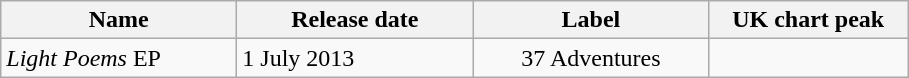<table class="wikitable" border="1">
<tr>
<th width="150">Name</th>
<th width="150">Release date</th>
<th width="150">Label</th>
<th width="125">UK chart peak</th>
</tr>
<tr>
<td><em>Light Poems</em> EP</td>
<td>1 July 2013</td>
<td align="center">37 Adventures</td>
<td align="center"></td>
</tr>
</table>
